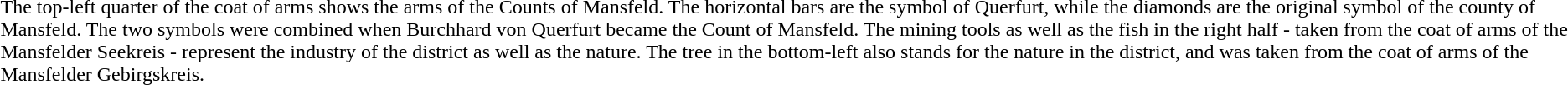<table>
<tr valign=top>
<td></td>
<td>The top-left quarter of the coat of arms shows the arms of the Counts of Mansfeld. The horizontal bars are the symbol of Querfurt, while the diamonds are the original symbol of the county of Mansfeld. The two symbols were combined when Burchhard von Querfurt became the Count of Mansfeld. The mining tools as well as the fish in the right half - taken from the coat of arms of the Mansfelder Seekreis - represent the industry of the district as well as the nature. The tree in the bottom-left also stands for the nature in the district, and was taken from the coat of arms of the Mansfelder Gebirgskreis.</td>
</tr>
</table>
